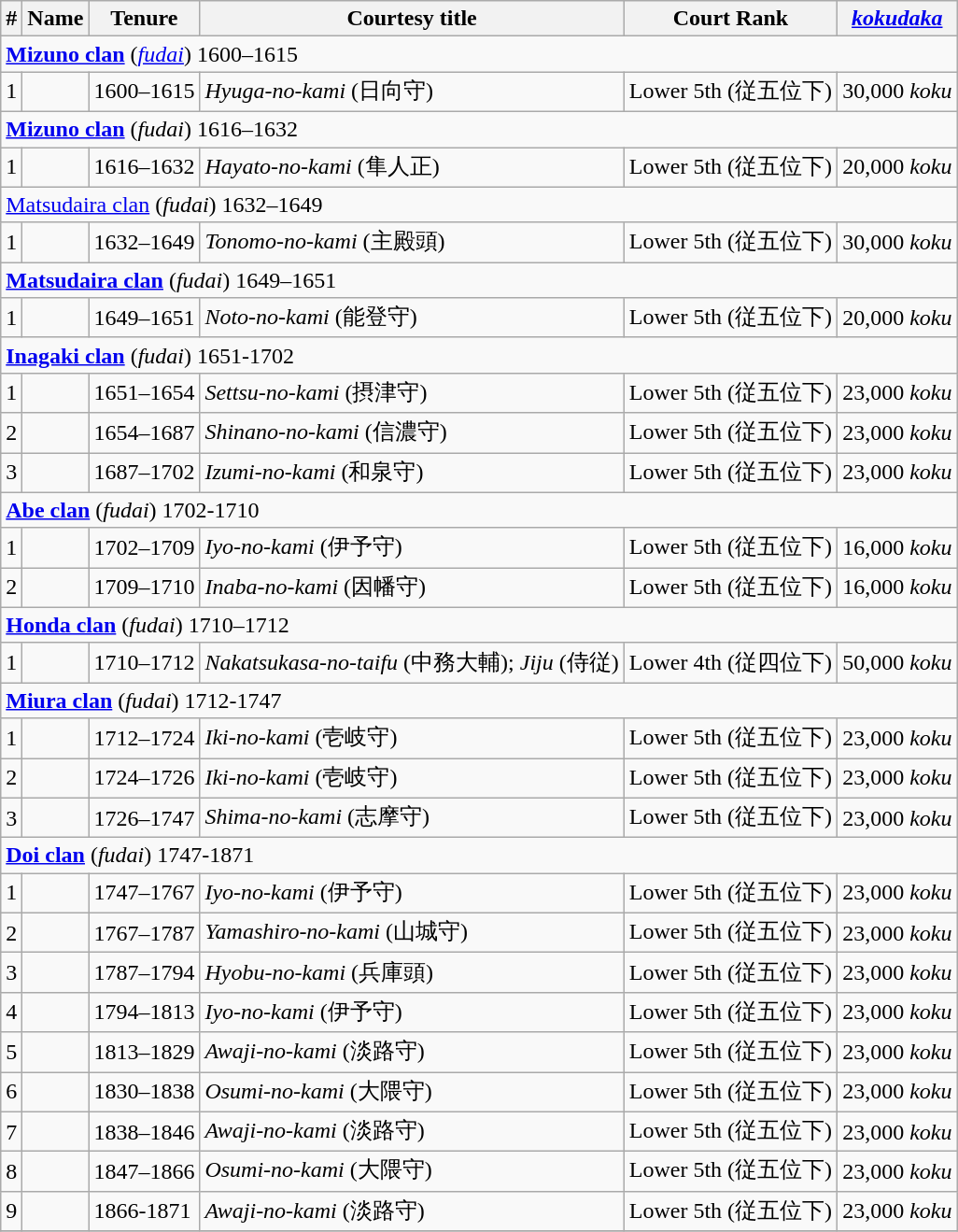<table class=wikitable>
<tr>
<th>#</th>
<th>Name</th>
<th>Tenure</th>
<th>Courtesy title</th>
<th>Court Rank</th>
<th><em><a href='#'>kokudaka</a></em></th>
</tr>
<tr>
<td colspan=6> <strong><a href='#'>Mizuno clan</a></strong> (<em><a href='#'>fudai</a></em>) 1600–1615</td>
</tr>
<tr>
<td>1</td>
<td></td>
<td>1600–1615</td>
<td><em>Hyuga-no-kami</em> (日向守)</td>
<td>Lower 5th (従五位下)</td>
<td>30,000 <em>koku</em></td>
</tr>
<tr>
<td colspan=6> <strong><a href='#'>Mizuno clan</a></strong> (<em>fudai</em>) 1616–1632</td>
</tr>
<tr>
<td>1</td>
<td></td>
<td>1616–1632</td>
<td><em>Hayato-no-kami</em> (隼人正)</td>
<td>Lower 5th (従五位下)</td>
<td>20,000 <em>koku</em></td>
</tr>
<tr>
<td colspan=6> <a href='#'>Matsudaira clan</a> (<em>fudai</em>) 1632–1649</td>
</tr>
<tr>
<td>1</td>
<td></td>
<td>1632–1649</td>
<td><em>Tonomo-no-kami</em> (主殿頭)</td>
<td>Lower 5th (従五位下)</td>
<td>30,000 <em>koku</em></td>
</tr>
<tr>
<td colspan=6> <strong><a href='#'>Matsudaira clan</a></strong> (<em>fudai</em>) 1649–1651</td>
</tr>
<tr>
<td>1</td>
<td></td>
<td>1649–1651</td>
<td><em>Noto-no-kami</em> (能登守)</td>
<td>Lower 5th (従五位下)</td>
<td>20,000 <em>koku</em></td>
</tr>
<tr>
<td colspan=6> <strong><a href='#'>Inagaki clan</a></strong> (<em>fudai</em>) 1651-1702</td>
</tr>
<tr>
<td>1</td>
<td></td>
<td>1651–1654</td>
<td><em>Settsu-no-kami</em> (摂津守)</td>
<td>Lower 5th (従五位下)</td>
<td>23,000 <em>koku</em></td>
</tr>
<tr>
<td>2</td>
<td></td>
<td>1654–1687</td>
<td><em>Shinano-no-kami</em> (信濃守)</td>
<td>Lower 5th (従五位下)</td>
<td>23,000 <em>koku</em></td>
</tr>
<tr>
<td>3</td>
<td></td>
<td>1687–1702</td>
<td><em>Izumi-no-kami</em> (和泉守)</td>
<td>Lower 5th (従五位下)</td>
<td>23,000 <em>koku</em></td>
</tr>
<tr>
<td colspan=6> <strong><a href='#'>Abe clan</a></strong> (<em>fudai</em>) 1702-1710</td>
</tr>
<tr>
<td>1</td>
<td></td>
<td>1702–1709</td>
<td><em>Iyo-no-kami</em>  (伊予守)</td>
<td>Lower 5th (従五位下)</td>
<td>16,000 <em>koku</em></td>
</tr>
<tr>
<td>2</td>
<td></td>
<td>1709–1710</td>
<td><em>Inaba-no-kami</em> (因幡守)</td>
<td>Lower 5th (従五位下)</td>
<td>16,000 <em>koku</em></td>
</tr>
<tr>
<td colspan=6> <strong><a href='#'>Honda clan</a></strong> (<em>fudai</em>) 1710–1712</td>
</tr>
<tr>
<td>1</td>
<td></td>
<td>1710–1712</td>
<td><em>Nakatsukasa-no-taifu</em> (中務大輔); <em>Jiju</em> (侍従)</td>
<td>Lower 4th (従四位下)</td>
<td>50,000 <em>koku</em></td>
</tr>
<tr>
<td colspan=6> <strong><a href='#'>Miura clan</a></strong> (<em>fudai</em>) 1712-1747</td>
</tr>
<tr>
<td>1</td>
<td></td>
<td>1712–1724</td>
<td><em>Iki-no-kami</em> (壱岐守)</td>
<td>Lower 5th (従五位下)</td>
<td>23,000 <em>koku</em></td>
</tr>
<tr>
<td>2</td>
<td></td>
<td>1724–1726</td>
<td><em>Iki-no-kami</em> (壱岐守)</td>
<td>Lower 5th (従五位下)</td>
<td>23,000 <em>koku</em></td>
</tr>
<tr>
<td>3</td>
<td></td>
<td>1726–1747</td>
<td><em>Shima-no-kami</em> (志摩守)</td>
<td>Lower 5th (従五位下)</td>
<td>23,000 <em>koku</em></td>
</tr>
<tr>
<td colspan=6> <strong><a href='#'>Doi clan</a></strong> (<em>fudai</em>) 1747-1871</td>
</tr>
<tr>
<td>1</td>
<td></td>
<td>1747–1767</td>
<td><em>Iyo-no-kami</em> (伊予守)</td>
<td>Lower 5th (従五位下)</td>
<td>23,000 <em>koku</em></td>
</tr>
<tr>
<td>2</td>
<td></td>
<td>1767–1787</td>
<td><em>Yamashiro-no-kami</em> (山城守)</td>
<td>Lower 5th (従五位下)</td>
<td>23,000 <em>koku</em></td>
</tr>
<tr>
<td>3</td>
<td></td>
<td>1787–1794</td>
<td><em>Hyobu-no-kami</em> (兵庫頭)</td>
<td>Lower 5th (従五位下)</td>
<td>23,000 <em>koku</em></td>
</tr>
<tr>
<td>4</td>
<td></td>
<td>1794–1813</td>
<td><em>Iyo-no-kami</em> (伊予守)</td>
<td>Lower 5th (従五位下)</td>
<td>23,000 <em>koku</em></td>
</tr>
<tr>
<td>5</td>
<td></td>
<td>1813–1829</td>
<td><em>Awaji-no-kami</em> (淡路守)</td>
<td>Lower 5th (従五位下)</td>
<td>23,000 <em>koku</em></td>
</tr>
<tr>
<td>6</td>
<td></td>
<td>1830–1838</td>
<td><em>Osumi-no-kami</em> (大隈守)</td>
<td>Lower 5th (従五位下)</td>
<td>23,000 <em>koku</em></td>
</tr>
<tr>
<td>7</td>
<td></td>
<td>1838–1846</td>
<td><em>Awaji-no-kami</em> (淡路守)</td>
<td>Lower 5th (従五位下)</td>
<td>23,000 <em>koku</em></td>
</tr>
<tr>
<td>8</td>
<td></td>
<td>1847–1866</td>
<td><em>Osumi-no-kami</em> (大隈守)</td>
<td>Lower 5th (従五位下)</td>
<td>23,000 <em>koku</em></td>
</tr>
<tr>
<td>9</td>
<td></td>
<td>1866-1871</td>
<td><em>Awaji-no-kami</em> (淡路守)</td>
<td>Lower 5th (従五位下)</td>
<td>23,000 <em>koku</em></td>
</tr>
<tr>
</tr>
</table>
